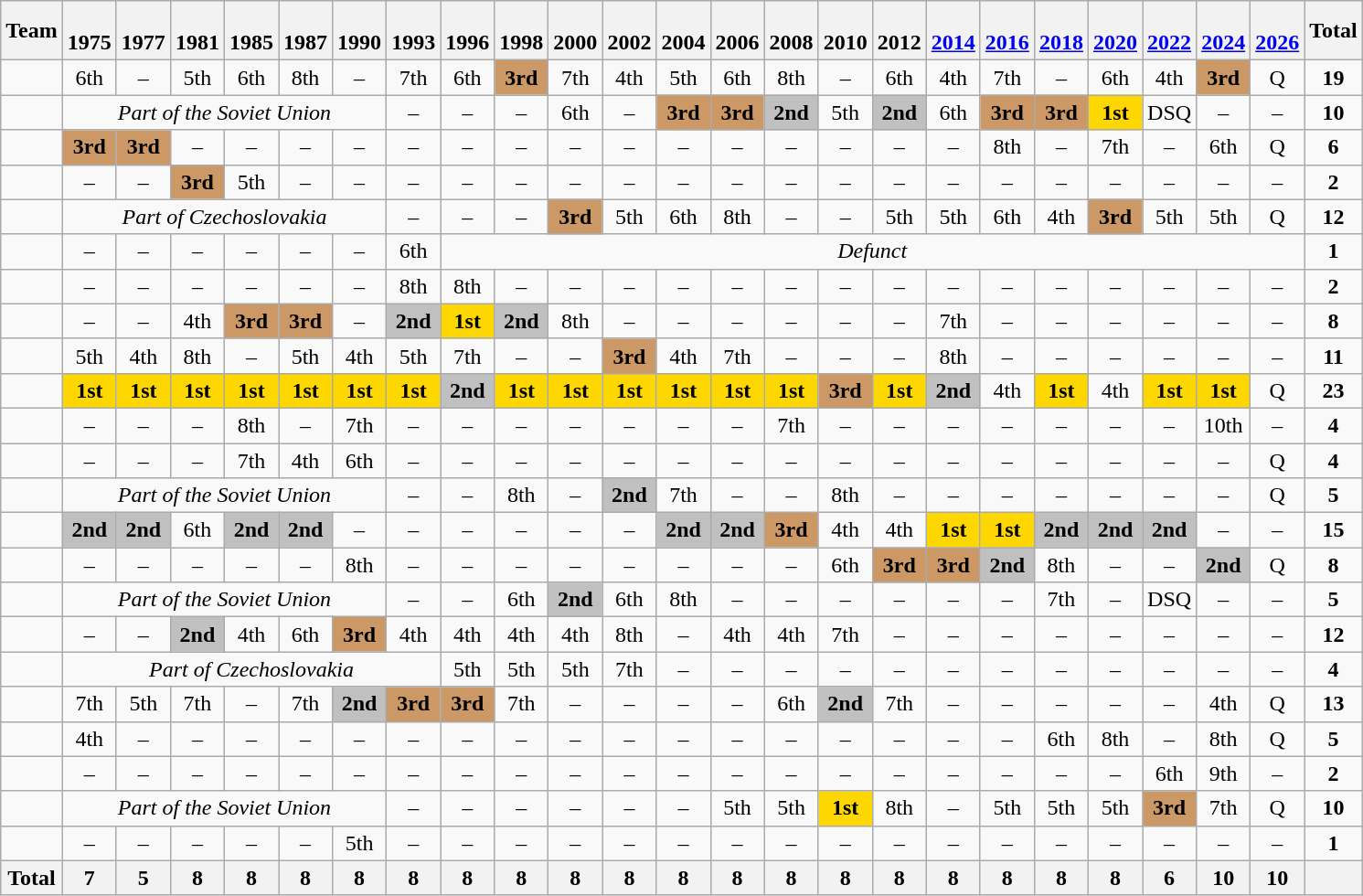<table class="wikitable " style="text-align:center">
<tr>
<th>Team</th>
<th><br>1975</th>
<th><br>1977</th>
<th><br>1981</th>
<th><br>1985</th>
<th><br>1987</th>
<th><br>1990</th>
<th><br>1993</th>
<th><br>1996</th>
<th><br>1998</th>
<th><br>2000</th>
<th><br>2002</th>
<th><br>2004</th>
<th><br>2006</th>
<th><br>2008</th>
<th><br>2010</th>
<th><br>2012</th>
<th><br><a href='#'>2014</a></th>
<th><br><a href='#'>2016</a></th>
<th><br><a href='#'>2018</a></th>
<th><br><a href='#'>2020</a></th>
<th><br><a href='#'>2022</a></th>
<th><br><a href='#'>2024</a></th>
<th><br><a href='#'>2026</a></th>
<th>Total</th>
</tr>
<tr>
<td align=left></td>
<td>6th</td>
<td>–</td>
<td>5th</td>
<td>6th</td>
<td>8th</td>
<td>–</td>
<td>7th</td>
<td>6th</td>
<td bgcolor=cc9966><strong>3rd</strong></td>
<td>7th</td>
<td>4th</td>
<td>5th</td>
<td>6th</td>
<td>8th</td>
<td>–</td>
<td>6th</td>
<td>4th</td>
<td>7th</td>
<td>–</td>
<td>6th</td>
<td>4th</td>
<td bgcolor=cc9966><strong>3rd</strong></td>
<td>Q</td>
<td><strong>19</strong></td>
</tr>
<tr>
<td align=left></td>
<td colspan=6><em>Part of the Soviet Union</em></td>
<td>–</td>
<td>–</td>
<td>–</td>
<td>6th</td>
<td>–</td>
<td bgcolor=cc9966><strong>3rd</strong></td>
<td bgcolor=cc9966><strong>3rd</strong></td>
<td bgcolor=silver><strong>2nd</strong></td>
<td>5th</td>
<td bgcolor=silver><strong>2nd</strong></td>
<td>6th</td>
<td bgcolor=cc9966><strong>3rd</strong></td>
<td bgcolor=cc9966><strong>3rd</strong></td>
<td bgcolor=gold><strong>1st</strong></td>
<td>DSQ</td>
<td>–</td>
<td>–</td>
<td><strong>10</strong></td>
</tr>
<tr>
<td align=left></td>
<td bgcolor=cc9966><strong>3rd</strong></td>
<td bgcolor=cc9966><strong>3rd</strong></td>
<td>–</td>
<td>–</td>
<td>–</td>
<td>–</td>
<td>–</td>
<td>–</td>
<td>–</td>
<td>–</td>
<td>–</td>
<td>–</td>
<td>–</td>
<td>–</td>
<td>–</td>
<td>–</td>
<td>–</td>
<td>8th</td>
<td>–</td>
<td>7th</td>
<td>–</td>
<td>6th</td>
<td>Q</td>
<td><strong>6</strong></td>
</tr>
<tr>
<td align=left></td>
<td>–</td>
<td>–</td>
<td bgcolor=cc9966><strong>3rd</strong></td>
<td>5th</td>
<td>–</td>
<td>–</td>
<td>–</td>
<td>–</td>
<td>–</td>
<td>–</td>
<td>–</td>
<td>–</td>
<td>–</td>
<td>–</td>
<td>–</td>
<td>–</td>
<td>–</td>
<td>–</td>
<td>–</td>
<td>–</td>
<td>–</td>
<td>–</td>
<td>–</td>
<td><strong>2</strong></td>
</tr>
<tr>
<td align=left></td>
<td colspan=6><em>Part of Czechoslovakia</em></td>
<td>–</td>
<td>–</td>
<td>–</td>
<td bgcolor=cc9966><strong>3rd</strong></td>
<td>5th</td>
<td>6th</td>
<td>8th</td>
<td>–</td>
<td>–</td>
<td>5th</td>
<td>5th</td>
<td>6th</td>
<td>4th</td>
<td bgcolor=cc9966><strong>3rd</strong></td>
<td>5th</td>
<td>5th</td>
<td>Q</td>
<td><strong>12</strong></td>
</tr>
<tr>
<td align=left></td>
<td>–</td>
<td>–</td>
<td>–</td>
<td>–</td>
<td>–</td>
<td>–</td>
<td>6th</td>
<td colspan=16><em>Defunct</em></td>
<td><strong>1</strong></td>
</tr>
<tr>
<td align=left></td>
<td>–</td>
<td>–</td>
<td>–</td>
<td>–</td>
<td>–</td>
<td>–</td>
<td>8th</td>
<td>8th</td>
<td>–</td>
<td>–</td>
<td>–</td>
<td>–</td>
<td>–</td>
<td>–</td>
<td>–</td>
<td>–</td>
<td>–</td>
<td>–</td>
<td>–</td>
<td>–</td>
<td>–</td>
<td>–</td>
<td>–</td>
<td><strong>2</strong></td>
</tr>
<tr>
<td align=left></td>
<td>–</td>
<td>–</td>
<td>4th</td>
<td bgcolor=cc9966><strong>3rd</strong></td>
<td bgcolor=cc9966><strong>3rd</strong></td>
<td>–</td>
<td bgcolor=silver><strong>2nd</strong></td>
<td bgcolor=gold><strong>1st</strong></td>
<td bgcolor=silver><strong>2nd</strong></td>
<td>8th</td>
<td>–</td>
<td>–</td>
<td>–</td>
<td>–</td>
<td>–</td>
<td>–</td>
<td>7th</td>
<td>–</td>
<td>–</td>
<td>–</td>
<td>–</td>
<td>–</td>
<td>–</td>
<td><strong>8</strong></td>
</tr>
<tr>
<td align=left></td>
<td>5th</td>
<td>4th</td>
<td>8th</td>
<td>–</td>
<td>5th</td>
<td>4th</td>
<td>5th</td>
<td>7th</td>
<td>–</td>
<td>–</td>
<td bgcolor=cc9966><strong>3rd</strong></td>
<td>4th</td>
<td>7th</td>
<td>–</td>
<td>–</td>
<td>–</td>
<td>8th</td>
<td>–</td>
<td>–</td>
<td>–</td>
<td>–</td>
<td>–</td>
<td>–</td>
<td><strong>11</strong></td>
</tr>
<tr>
<td align=left></td>
<td bgcolor=gold><strong>1st</strong></td>
<td bgcolor=gold><strong>1st</strong></td>
<td bgcolor=gold><strong>1st</strong></td>
<td bgcolor=gold><strong>1st</strong></td>
<td bgcolor=gold><strong>1st</strong></td>
<td bgcolor=gold><strong>1st</strong></td>
<td bgcolor=gold><strong>1st</strong></td>
<td bgcolor=silver><strong>2nd</strong></td>
<td bgcolor=gold><strong>1st</strong></td>
<td bgcolor=gold><strong>1st</strong></td>
<td bgcolor=gold><strong>1st</strong></td>
<td bgcolor=gold><strong>1st</strong></td>
<td bgcolor=gold><strong>1st</strong></td>
<td bgcolor=gold><strong>1st</strong></td>
<td bgcolor=cc9966><strong>3rd</strong></td>
<td bgcolor=gold><strong>1st</strong></td>
<td bgcolor=silver><strong>2nd</strong></td>
<td>4th</td>
<td bgcolor=gold><strong>1st</strong></td>
<td>4th</td>
<td bgcolor=gold><strong>1st</strong></td>
<td bgcolor=gold><strong>1st</strong></td>
<td>Q</td>
<td><strong>23</strong></td>
</tr>
<tr>
<td align=left></td>
<td>–</td>
<td>–</td>
<td>–</td>
<td>8th</td>
<td>–</td>
<td>7th</td>
<td>–</td>
<td>–</td>
<td>–</td>
<td>–</td>
<td>–</td>
<td>–</td>
<td>–</td>
<td>7th</td>
<td>–</td>
<td>–</td>
<td>–</td>
<td>–</td>
<td>–</td>
<td>–</td>
<td>–</td>
<td>10th</td>
<td>–</td>
<td><strong>4</strong></td>
</tr>
<tr>
<td align=left></td>
<td>–</td>
<td>–</td>
<td>–</td>
<td>7th</td>
<td>4th</td>
<td>6th</td>
<td>–</td>
<td>–</td>
<td>–</td>
<td>–</td>
<td>–</td>
<td>–</td>
<td>–</td>
<td>–</td>
<td>–</td>
<td>–</td>
<td>–</td>
<td>–</td>
<td>–</td>
<td>–</td>
<td>–</td>
<td>–</td>
<td>Q</td>
<td><strong>4</strong></td>
</tr>
<tr>
<td align=left></td>
<td colspan=6><em>Part of the Soviet Union</em></td>
<td>–</td>
<td>–</td>
<td>8th</td>
<td>–</td>
<td bgcolor=silver><strong>2nd</strong></td>
<td>7th</td>
<td>–</td>
<td>–</td>
<td>8th</td>
<td>–</td>
<td>–</td>
<td>–</td>
<td>–</td>
<td>–</td>
<td>–</td>
<td>–</td>
<td>Q</td>
<td><strong>5</strong></td>
</tr>
<tr>
<td align=left></td>
<td bgcolor=silver><strong>2nd</strong></td>
<td bgcolor=silver><strong>2nd</strong></td>
<td>6th</td>
<td bgcolor=silver><strong>2nd</strong></td>
<td bgcolor=silver><strong>2nd</strong></td>
<td>–</td>
<td>–</td>
<td>–</td>
<td>–</td>
<td>–</td>
<td>–</td>
<td bgcolor=silver><strong>2nd</strong></td>
<td bgcolor=silver><strong>2nd</strong></td>
<td bgcolor=cc9966><strong>3rd</strong></td>
<td>4th</td>
<td>4th</td>
<td bgcolor=gold><strong>1st</strong></td>
<td bgcolor=gold><strong>1st</strong></td>
<td bgcolor=silver><strong>2nd</strong></td>
<td bgcolor=silver><strong>2nd</strong></td>
<td bgcolor=silver><strong>2nd</strong></td>
<td>–</td>
<td>–</td>
<td><strong>15</strong></td>
</tr>
<tr>
<td align=left></td>
<td>–</td>
<td>–</td>
<td>–</td>
<td>–</td>
<td>–</td>
<td>8th</td>
<td>–</td>
<td>–</td>
<td>–</td>
<td>–</td>
<td>–</td>
<td>–</td>
<td>–</td>
<td>–</td>
<td>6th</td>
<td bgcolor=cc9966><strong>3rd</strong></td>
<td bgcolor=cc9966><strong>3rd</strong></td>
<td bgcolor=silver><strong>2nd</strong></td>
<td>8th</td>
<td>–</td>
<td>–</td>
<td bgcolor=silver><strong>2nd</strong></td>
<td>Q</td>
<td><strong>8</strong></td>
</tr>
<tr>
<td align=left></td>
<td colspan=6><em>Part of the Soviet Union</em></td>
<td>–</td>
<td>–</td>
<td>6th</td>
<td bgcolor=silver><strong>2nd</strong></td>
<td>6th</td>
<td>8th</td>
<td>–</td>
<td>–</td>
<td>–</td>
<td>–</td>
<td>–</td>
<td>–</td>
<td>7th</td>
<td>–</td>
<td>DSQ</td>
<td>–</td>
<td>–</td>
<td><strong>5</strong></td>
</tr>
<tr>
<td align=left></td>
<td>–</td>
<td>–</td>
<td bgcolor=silver><strong>2nd</strong></td>
<td>4th</td>
<td>6th</td>
<td bgcolor=cc9966><strong>3rd</strong></td>
<td>4th</td>
<td>4th</td>
<td>4th</td>
<td>4th</td>
<td>8th</td>
<td>–</td>
<td>4th</td>
<td>4th</td>
<td>7th</td>
<td>–</td>
<td>–</td>
<td>–</td>
<td>–</td>
<td>–</td>
<td>–</td>
<td>–</td>
<td>–</td>
<td><strong>12</strong></td>
</tr>
<tr>
<td align=left></td>
<td colspan=7><em>Part of Czechoslovakia</em></td>
<td>5th</td>
<td>5th</td>
<td>5th</td>
<td>7th</td>
<td>–</td>
<td>–</td>
<td>–</td>
<td>–</td>
<td>–</td>
<td>–</td>
<td>–</td>
<td>–</td>
<td>–</td>
<td>–</td>
<td>–</td>
<td>–</td>
<td><strong>4</strong></td>
</tr>
<tr>
<td align=left></td>
<td>7th</td>
<td>5th</td>
<td>7th</td>
<td>–</td>
<td>7th</td>
<td bgcolor=silver><strong>2nd</strong></td>
<td bgcolor=cc9966><strong>3rd</strong></td>
<td bgcolor=cc9966><strong>3rd</strong></td>
<td>7th</td>
<td>–</td>
<td>–</td>
<td>–</td>
<td>–</td>
<td>6th</td>
<td bgcolor=silver><strong>2nd</strong></td>
<td>7th</td>
<td>–</td>
<td>–</td>
<td>–</td>
<td>–</td>
<td>–</td>
<td>4th</td>
<td>Q</td>
<td><strong>13</strong></td>
</tr>
<tr>
<td align=left></td>
<td>4th</td>
<td>–</td>
<td>–</td>
<td>–</td>
<td>–</td>
<td>–</td>
<td>–</td>
<td>–</td>
<td>–</td>
<td>–</td>
<td>–</td>
<td>–</td>
<td>–</td>
<td>–</td>
<td>–</td>
<td>–</td>
<td>–</td>
<td>–</td>
<td>6th</td>
<td>8th</td>
<td>–</td>
<td>8th</td>
<td>Q</td>
<td><strong>5</strong></td>
</tr>
<tr>
<td align=left></td>
<td>–</td>
<td>–</td>
<td>–</td>
<td>–</td>
<td>–</td>
<td>–</td>
<td>–</td>
<td>–</td>
<td>–</td>
<td>–</td>
<td>–</td>
<td>–</td>
<td>–</td>
<td>–</td>
<td>–</td>
<td>–</td>
<td>–</td>
<td>–</td>
<td>–</td>
<td>–</td>
<td>6th</td>
<td>9th</td>
<td>–</td>
<td><strong>2</strong></td>
</tr>
<tr>
<td align=left></td>
<td colspan=6><em>Part of the Soviet Union</em></td>
<td>–</td>
<td>–</td>
<td>–</td>
<td>–</td>
<td>–</td>
<td>–</td>
<td>5th</td>
<td>5th</td>
<td bgcolor=gold><strong>1st</strong></td>
<td>8th</td>
<td>–</td>
<td>5th</td>
<td>5th</td>
<td>5th</td>
<td bgcolor=cc9966><strong>3rd</strong></td>
<td>7th</td>
<td>Q</td>
<td><strong>10</strong></td>
</tr>
<tr>
<td align=left></td>
<td>–</td>
<td>–</td>
<td>–</td>
<td>–</td>
<td>–</td>
<td>5th</td>
<td>–</td>
<td>–</td>
<td>–</td>
<td>–</td>
<td>–</td>
<td>–</td>
<td>–</td>
<td>–</td>
<td>–</td>
<td>–</td>
<td>–</td>
<td>–</td>
<td>–</td>
<td>–</td>
<td>–</td>
<td>–</td>
<td>–</td>
<td><strong>1</strong></td>
</tr>
<tr>
<th>Total</th>
<th>7</th>
<th>5</th>
<th>8</th>
<th>8</th>
<th>8</th>
<th>8</th>
<th>8</th>
<th>8</th>
<th>8</th>
<th>8</th>
<th>8</th>
<th>8</th>
<th>8</th>
<th>8</th>
<th>8</th>
<th>8</th>
<th>8</th>
<th>8</th>
<th>8</th>
<th>8</th>
<th>6</th>
<th>10</th>
<th>10</th>
<th></th>
</tr>
</table>
